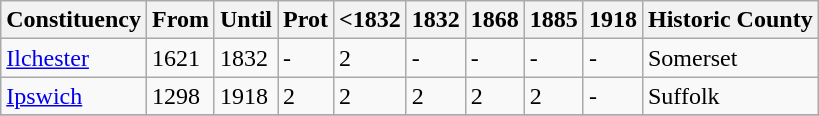<table class="wikitable">
<tr>
<th>Constituency</th>
<th>From</th>
<th>Until</th>
<th>Prot</th>
<th><1832</th>
<th>1832</th>
<th>1868</th>
<th>1885</th>
<th>1918</th>
<th>Historic County</th>
</tr>
<tr>
<td><a href='#'>Ilchester</a></td>
<td>1621</td>
<td>1832</td>
<td>-</td>
<td>2</td>
<td>-</td>
<td>-</td>
<td>-</td>
<td>-</td>
<td>Somerset</td>
</tr>
<tr>
<td><a href='#'>Ipswich</a></td>
<td>1298</td>
<td>1918</td>
<td>2</td>
<td>2</td>
<td>2</td>
<td>2</td>
<td>2</td>
<td>-</td>
<td>Suffolk</td>
</tr>
<tr>
</tr>
</table>
